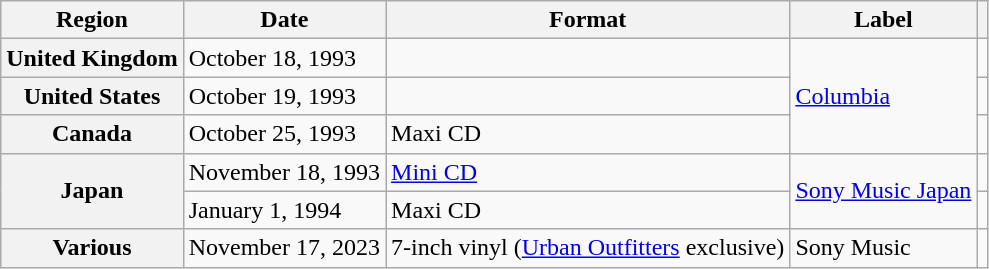<table class="wikitable plainrowheaders">
<tr>
<th scope="col">Region</th>
<th scope="col">Date</th>
<th scope="col">Format</th>
<th scope="col">Label</th>
<th scope="col"></th>
</tr>
<tr>
<th scope="row">United Kingdom</th>
<td>October 18, 1993</td>
<td></td>
<td rowspan="3"><a href='#'>Columbia</a></td>
<td align="center"></td>
</tr>
<tr>
<th scope="row">United States</th>
<td>October 19, 1993</td>
<td></td>
<td align="center"></td>
</tr>
<tr>
<th scope="row">Canada</th>
<td>October 25, 1993</td>
<td>Maxi CD</td>
<td align="center"></td>
</tr>
<tr>
<th scope="row" rowspan="2">Japan</th>
<td>November 18, 1993</td>
<td><a href='#'>Mini CD</a></td>
<td rowspan="2"><a href='#'>Sony Music Japan</a></td>
<td align="center"></td>
</tr>
<tr>
<td>January 1, 1994</td>
<td>Maxi CD</td>
<td align="center"></td>
</tr>
<tr>
<th scope="row">Various</th>
<td>November 17, 2023</td>
<td>7-inch vinyl (<a href='#'>Urban Outfitters</a> exclusive)</td>
<td>Sony Music</td>
<td></td>
</tr>
</table>
